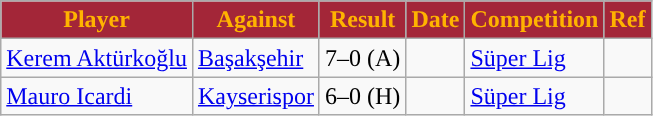<table class="wikitable">
<tr>
<th style="background:#A32638; color:#FFB300; ">Player</th>
<th style="background:#A32638; color:#FFB300; ">Against</th>
<th style="background:#A32638; color:#FFB300; text-align:center; ">Result</th>
<th style="background:#A32638; color:#FFB300; ">Date</th>
<th style="background:#A32638; color:#FFB300; text-align:center; ">Competition</th>
<th style="background:#A32638; color:#FFB300; ">Ref</th>
</tr>
<tr>
<td> <a href='#'>Kerem Aktürkoğlu</a></td>
<td><a href='#'>Başakşehir</a></td>
<td>7–0 (A)</td>
<td></td>
<td><a href='#'>Süper Lig</a></td>
<td></td>
</tr>
<tr>
<td> <a href='#'>Mauro Icardi</a></td>
<td><a href='#'>Kayserispor</a></td>
<td>6–0 (H)</td>
<td></td>
<td><a href='#'>Süper Lig</a></td>
<td></td>
</tr>
</table>
